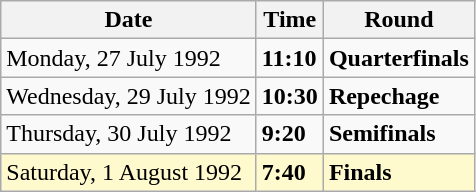<table class="wikitable">
<tr>
<th>Date</th>
<th>Time</th>
<th>Round</th>
</tr>
<tr>
<td>Monday, 27 July 1992</td>
<td><strong>11:10</strong></td>
<td><strong>Quarterfinals</strong></td>
</tr>
<tr>
<td>Wednesday, 29 July 1992</td>
<td><strong>10:30</strong></td>
<td><strong>Repechage</strong></td>
</tr>
<tr>
<td>Thursday, 30 July 1992</td>
<td><strong>9:20</strong></td>
<td><strong>Semifinals</strong></td>
</tr>
<tr style=background:lemonchiffon>
<td>Saturday, 1 August 1992</td>
<td><strong>7:40</strong></td>
<td><strong>Finals</strong></td>
</tr>
</table>
